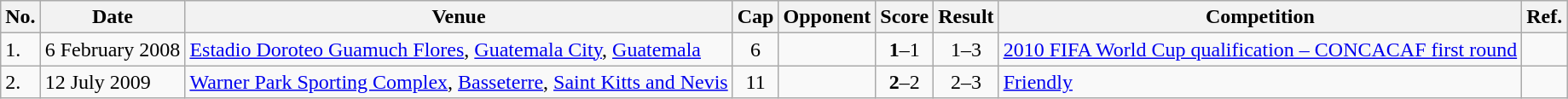<table class="wikitable" style="font-size:">
<tr>
<th>No.</th>
<th>Date</th>
<th>Venue</th>
<th>Cap</th>
<th>Opponent</th>
<th>Score</th>
<th>Result</th>
<th>Competition</th>
<th>Ref.</th>
</tr>
<tr>
<td>1.</td>
<td>6 February 2008</td>
<td><a href='#'>Estadio Doroteo Guamuch Flores</a>, <a href='#'>Guatemala City</a>, <a href='#'>Guatemala</a></td>
<td align=center>6</td>
<td></td>
<td align=center><strong>1</strong>–1</td>
<td align=center>1–3</td>
<td><a href='#'>2010 FIFA World Cup qualification – CONCACAF first round</a></td>
<td></td>
</tr>
<tr>
<td>2.</td>
<td>12 July 2009</td>
<td><a href='#'>Warner Park Sporting Complex</a>, <a href='#'>Basseterre</a>, <a href='#'>Saint Kitts and Nevis</a></td>
<td align=center>11</td>
<td></td>
<td align=center><strong>2</strong>–2</td>
<td align=center>2–3</td>
<td><a href='#'>Friendly</a></td>
<td></td>
</tr>
</table>
